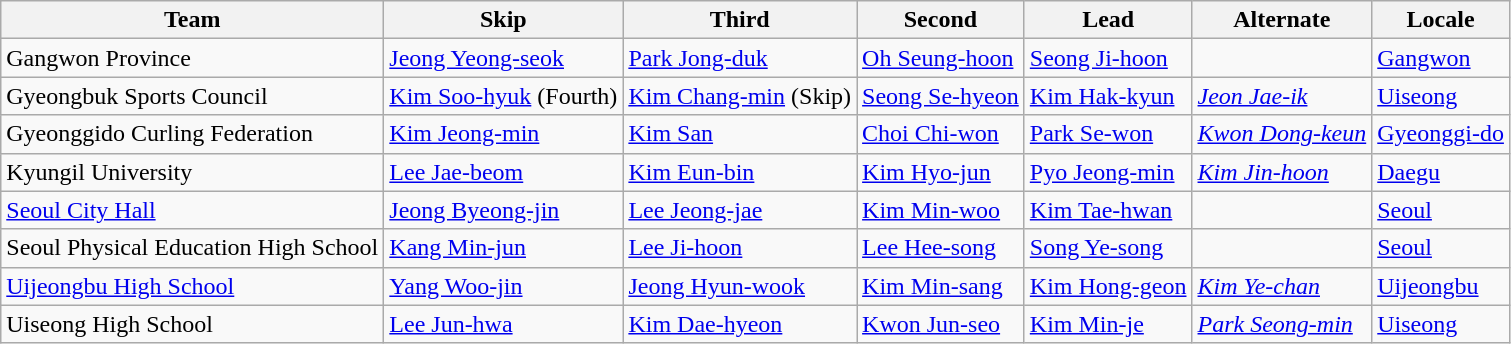<table class="wikitable">
<tr>
<th scope="col">Team</th>
<th scope="col">Skip</th>
<th scope="col">Third</th>
<th scope="col">Second</th>
<th scope="col">Lead</th>
<th scope="col">Alternate</th>
<th scope="col">Locale</th>
</tr>
<tr>
<td>Gangwon Province</td>
<td><a href='#'>Jeong Yeong-seok</a></td>
<td><a href='#'>Park Jong-duk</a></td>
<td><a href='#'>Oh Seung-hoon</a></td>
<td><a href='#'>Seong Ji-hoon</a></td>
<td></td>
<td> <a href='#'>Gangwon</a></td>
</tr>
<tr>
<td>Gyeongbuk Sports Council</td>
<td><a href='#'>Kim Soo-hyuk</a> (Fourth)</td>
<td><a href='#'>Kim Chang-min</a> (Skip)</td>
<td><a href='#'>Seong Se-hyeon</a></td>
<td><a href='#'>Kim Hak-kyun</a></td>
<td><em><a href='#'>Jeon Jae-ik</a></em></td>
<td> <a href='#'>Uiseong</a></td>
</tr>
<tr>
<td>Gyeonggido Curling Federation</td>
<td><a href='#'>Kim Jeong-min</a></td>
<td><a href='#'>Kim San</a></td>
<td><a href='#'>Choi Chi-won</a></td>
<td><a href='#'>Park Se-won</a></td>
<td><em><a href='#'>Kwon Dong-keun</a></em></td>
<td> <a href='#'>Gyeonggi-do</a></td>
</tr>
<tr>
<td>Kyungil University</td>
<td><a href='#'>Lee Jae-beom</a></td>
<td><a href='#'>Kim Eun-bin</a></td>
<td><a href='#'>Kim Hyo-jun</a></td>
<td><a href='#'>Pyo Jeong-min</a></td>
<td><em><a href='#'>Kim Jin-hoon</a></em></td>
<td> <a href='#'>Daegu</a></td>
</tr>
<tr>
<td><a href='#'>Seoul City Hall</a></td>
<td><a href='#'>Jeong Byeong-jin</a></td>
<td><a href='#'>Lee Jeong-jae</a></td>
<td><a href='#'>Kim Min-woo</a></td>
<td><a href='#'>Kim Tae-hwan</a></td>
<td></td>
<td> <a href='#'>Seoul</a></td>
</tr>
<tr>
<td>Seoul Physical Education High School</td>
<td><a href='#'>Kang Min-jun</a></td>
<td><a href='#'>Lee Ji-hoon</a></td>
<td><a href='#'>Lee Hee-song</a></td>
<td><a href='#'>Song Ye-song</a></td>
<td></td>
<td> <a href='#'>Seoul</a></td>
</tr>
<tr>
<td><a href='#'>Uijeongbu High School</a></td>
<td><a href='#'>Yang Woo-jin</a></td>
<td><a href='#'>Jeong Hyun-wook</a></td>
<td><a href='#'>Kim Min-sang</a></td>
<td><a href='#'>Kim Hong-geon</a></td>
<td><em><a href='#'>Kim Ye-chan</a></em></td>
<td> <a href='#'>Uijeongbu</a></td>
</tr>
<tr>
<td>Uiseong High School</td>
<td><a href='#'>Lee Jun-hwa</a></td>
<td><a href='#'>Kim Dae-hyeon</a></td>
<td><a href='#'>Kwon Jun-seo</a></td>
<td><a href='#'>Kim Min-je</a></td>
<td><em><a href='#'>Park Seong-min</a></em></td>
<td> <a href='#'>Uiseong</a></td>
</tr>
</table>
